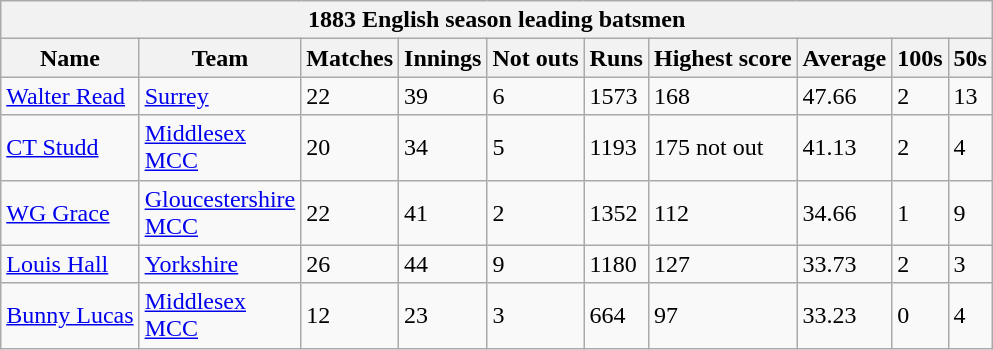<table class="wikitable">
<tr>
<th bgcolor="#efefef" colspan="10">1883 English season leading batsmen</th>
</tr>
<tr bgcolor="#efefef">
<th>Name</th>
<th>Team</th>
<th>Matches</th>
<th>Innings</th>
<th>Not outs</th>
<th>Runs</th>
<th>Highest score</th>
<th>Average</th>
<th>100s</th>
<th>50s</th>
</tr>
<tr>
<td><a href='#'>Walter Read</a></td>
<td><a href='#'>Surrey</a></td>
<td>22</td>
<td>39</td>
<td>6</td>
<td>1573</td>
<td>168</td>
<td>47.66</td>
<td>2</td>
<td>13</td>
</tr>
<tr>
<td><a href='#'>CT Studd</a></td>
<td><a href='#'>Middlesex</a><br><a href='#'>MCC</a></td>
<td>20</td>
<td>34</td>
<td>5</td>
<td>1193</td>
<td>175 not out</td>
<td>41.13</td>
<td>2</td>
<td>4</td>
</tr>
<tr>
<td><a href='#'>WG Grace</a></td>
<td><a href='#'>Gloucestershire</a><br><a href='#'>MCC</a></td>
<td>22</td>
<td>41</td>
<td>2</td>
<td>1352</td>
<td>112</td>
<td>34.66</td>
<td>1</td>
<td>9</td>
</tr>
<tr>
<td><a href='#'>Louis Hall</a></td>
<td><a href='#'>Yorkshire</a></td>
<td>26</td>
<td>44</td>
<td>9</td>
<td>1180</td>
<td>127</td>
<td>33.73</td>
<td>2</td>
<td>3</td>
</tr>
<tr>
<td><a href='#'>Bunny Lucas</a></td>
<td><a href='#'>Middlesex</a><br><a href='#'>MCC</a></td>
<td>12</td>
<td>23</td>
<td>3</td>
<td>664</td>
<td>97</td>
<td>33.23</td>
<td>0</td>
<td>4</td>
</tr>
</table>
